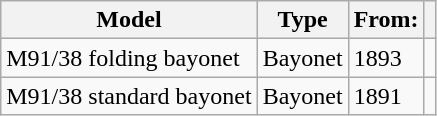<table class="wikitable sortable">
<tr>
<th>Model</th>
<th>Type</th>
<th>From:</th>
<th></th>
</tr>
<tr>
<td>M91/38 folding bayonet</td>
<td>Bayonet</td>
<td>1893</td>
<td></td>
</tr>
<tr>
<td>M91/38 standard bayonet</td>
<td>Bayonet</td>
<td>1891</td>
<td></td>
</tr>
</table>
